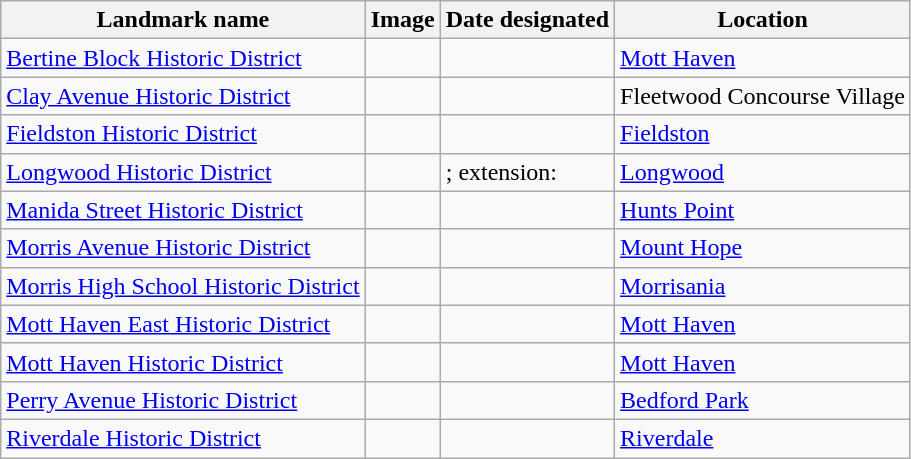<table class="wikitable sortable">
<tr>
<th>Landmark name</th>
<th>Image</th>
<th>Date designated</th>
<th>Location</th>
</tr>
<tr>
<td><a href='#'>Bertine Block Historic District</a></td>
<td></td>
<td></td>
<td><a href='#'>Mott Haven</a></td>
</tr>
<tr>
<td><a href='#'>Clay Avenue Historic District</a> </td>
<td></td>
<td></td>
<td>Fleetwood Concourse Village</td>
</tr>
<tr>
<td><a href='#'>Fieldston Historic District</a></td>
<td></td>
<td></td>
<td><a href='#'>Fieldston</a></td>
</tr>
<tr>
<td><a href='#'>Longwood Historic District</a></td>
<td></td>
<td>; extension: </td>
<td><a href='#'>Longwood</a></td>
</tr>
<tr>
<td><a href='#'>Manida Street Historic District</a></td>
<td></td>
<td></td>
<td><a href='#'>Hunts Point</a></td>
</tr>
<tr>
<td><a href='#'>Morris Avenue Historic District</a></td>
<td></td>
<td></td>
<td><a href='#'>Mount Hope</a></td>
</tr>
<tr>
<td><a href='#'>Morris High School Historic District</a></td>
<td></td>
<td></td>
<td><a href='#'>Morrisania</a></td>
</tr>
<tr>
<td><a href='#'>Mott Haven East Historic District</a></td>
<td></td>
<td></td>
<td><a href='#'>Mott Haven</a></td>
</tr>
<tr>
<td><a href='#'>Mott Haven Historic District</a></td>
<td></td>
<td></td>
<td><a href='#'>Mott Haven</a></td>
</tr>
<tr>
<td><a href='#'>Perry Avenue Historic District</a></td>
<td></td>
<td></td>
<td><a href='#'>Bedford Park</a></td>
</tr>
<tr>
<td><a href='#'>Riverdale Historic District</a></td>
<td></td>
<td></td>
<td><a href='#'>Riverdale</a></td>
</tr>
</table>
